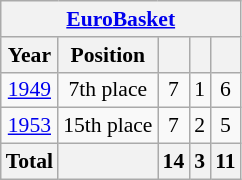<table class="wikitable" style="text-align: center;font-size:90%;">
<tr>
<th colspan=5><a href='#'>EuroBasket</a></th>
</tr>
<tr>
<th>Year</th>
<th>Position</th>
<th></th>
<th></th>
<th></th>
</tr>
<tr>
<td> <a href='#'>1949</a></td>
<td>7th place</td>
<td>7</td>
<td>1</td>
<td>6</td>
</tr>
<tr>
<td> <a href='#'>1953</a></td>
<td>15th place</td>
<td>7</td>
<td>2</td>
<td>5</td>
</tr>
<tr>
<th>Total</th>
<th></th>
<th>14</th>
<th>3</th>
<th>11</th>
</tr>
</table>
